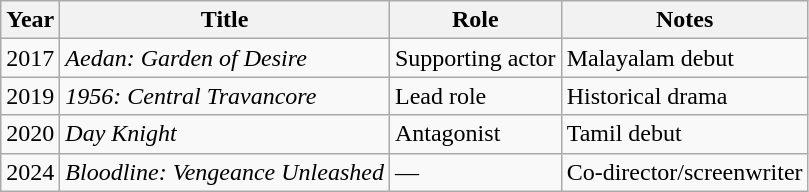<table class="wikitable">
<tr>
<th>Year</th>
<th>Title</th>
<th>Role</th>
<th>Notes</th>
</tr>
<tr>
<td>2017</td>
<td><em>Aedan: Garden of Desire</em></td>
<td>Supporting actor</td>
<td>Malayalam debut</td>
</tr>
<tr>
<td>2019</td>
<td><em>1956: Central Travancore</em></td>
<td>Lead role</td>
<td>Historical drama</td>
</tr>
<tr>
<td>2020</td>
<td><em>Day Knight</em></td>
<td>Antagonist</td>
<td>Tamil debut</td>
</tr>
<tr>
<td>2024</td>
<td><em>Bloodline: Vengeance Unleashed</em></td>
<td>—</td>
<td>Co-director/screenwriter</td>
</tr>
</table>
